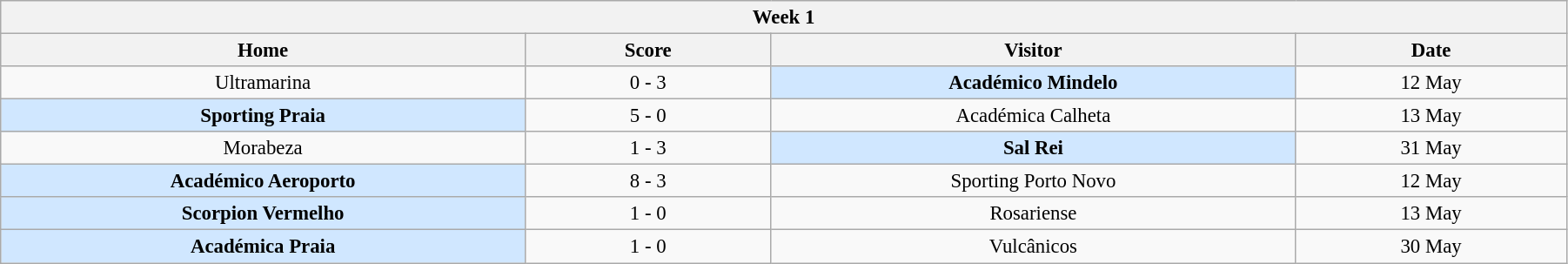<table class="wikitable" style="font-size:95%; text-align: center; width: 95%;">
<tr>
<th colspan="12" style="with: 100%;" align=center>Week 1</th>
</tr>
<tr>
<th width="200">Home</th>
<th width="90">Score</th>
<th width="200">Visitor</th>
<th width="100">Date</th>
</tr>
<tr align=center>
<td>Ultramarina</td>
<td>0 - 3</td>
<td bgcolor=#D0E7FF><strong>Académico Mindelo</strong></td>
<td>12 May</td>
</tr>
<tr align=center>
<td bgcolor=#D0E7FF><strong>Sporting Praia</strong></td>
<td>5 - 0</td>
<td>Académica Calheta</td>
<td>13 May</td>
</tr>
<tr align=center>
<td>Morabeza</td>
<td>1 - 3</td>
<td bgcolor=#D0E7FF><strong>Sal Rei</strong></td>
<td>31 May</td>
</tr>
<tr align=center>
<td bgcolor=#D0E7FF><strong>Académico Aeroporto</strong></td>
<td>8 - 3</td>
<td>Sporting Porto Novo</td>
<td>12 May</td>
</tr>
<tr align=center>
<td bgcolor=#D0E7FF><strong>Scorpion Vermelho</strong></td>
<td>1 - 0</td>
<td>Rosariense</td>
<td>13 May</td>
</tr>
<tr align=center>
<td bgcolor=#D0E7FF><strong>Académica Praia</strong></td>
<td>1 - 0</td>
<td>Vulcânicos</td>
<td>30 May</td>
</tr>
</table>
